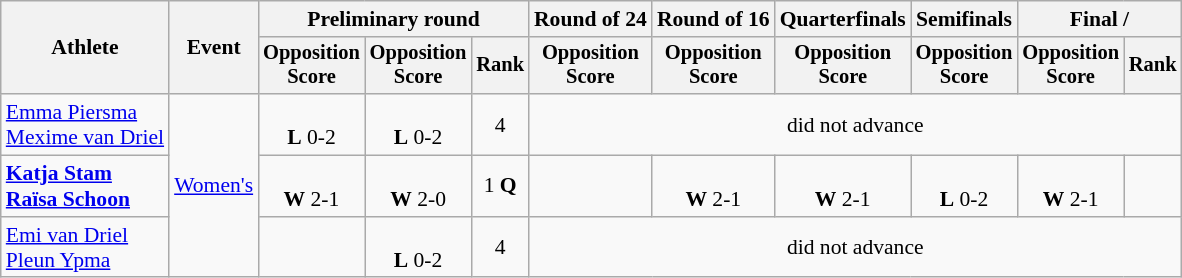<table class=wikitable style=font-size:90%;text-align:center>
<tr>
<th rowspan=2>Athlete</th>
<th rowspan=2>Event</th>
<th colspan=3>Preliminary round</th>
<th>Round of 24</th>
<th>Round of 16</th>
<th>Quarterfinals</th>
<th>Semifinals</th>
<th colspan=2>Final / </th>
</tr>
<tr style=font-size:95%>
<th>Opposition<br>Score</th>
<th>Opposition<br>Score</th>
<th>Rank</th>
<th>Opposition<br>Score</th>
<th>Opposition<br>Score</th>
<th>Opposition<br>Score</th>
<th>Opposition<br>Score</th>
<th>Opposition<br>Score</th>
<th>Rank</th>
</tr>
<tr>
<td align=left><a href='#'>Emma Piersma</a><br><a href='#'>Mexime van Driel</a></td>
<td align=left rowspan=3><a href='#'>Women's</a></td>
<td> <br> <strong>L</strong> 0-2</td>
<td> <br> <strong>L</strong> 0-2</td>
<td>4</td>
<td colspan=6>did not advance</td>
</tr>
<tr>
<td align=left><strong><a href='#'>Katja Stam</a><br><a href='#'>Raïsa Schoon</a></strong></td>
<td><br> <strong>W</strong> 2-1</td>
<td><br> <strong>W</strong> 2-0</td>
<td>1 <strong>Q</strong></td>
<td></td>
<td> <br> <strong>W</strong> 2-1</td>
<td><br> <strong>W</strong> 2-1</td>
<td><br> <strong>L</strong> 0-2</td>
<td><br> <strong>W</strong> 2-1</td>
<td></td>
</tr>
<tr>
<td align=left><a href='#'>Emi van Driel</a><br><a href='#'>Pleun Ypma</a></td>
<td></td>
<td><br> <strong>L</strong> 0-2</td>
<td>4</td>
<td colspan=6>did not advance</td>
</tr>
</table>
